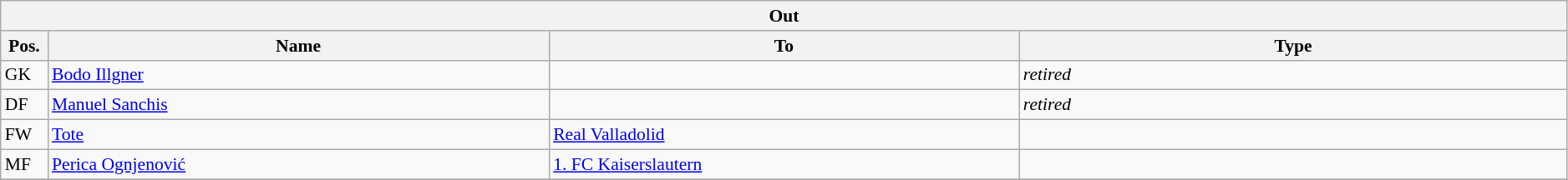<table class="wikitable" style="font-size:90%;width:99%;">
<tr>
<th colspan="4">Out</th>
</tr>
<tr>
<th width=3%>Pos.</th>
<th width=32%>Name</th>
<th width=30%>To</th>
<th width=35%>Type</th>
</tr>
<tr>
<td>GK</td>
<td><a href='#'>Bodo Illgner</a></td>
<td></td>
<td><em>retired</em></td>
</tr>
<tr>
<td>DF</td>
<td><a href='#'>Manuel Sanchis</a></td>
<td></td>
<td><em>retired</em></td>
</tr>
<tr>
<td>FW</td>
<td><a href='#'>Tote</a></td>
<td><a href='#'>Real Valladolid</a></td>
<td></td>
</tr>
<tr>
<td>MF</td>
<td><a href='#'>Perica Ognjenović</a></td>
<td><a href='#'>1. FC Kaiserslautern</a></td>
<td></td>
</tr>
<tr>
</tr>
</table>
